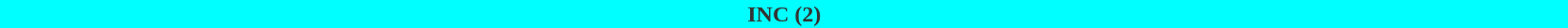<table style="width:88%; text-align:center;">
<tr style="color:white;">
<td style="background:aqua; color:#333; width:100%;"><strong>INC (2)</strong></td>
</tr>
<tr>
</tr>
</table>
